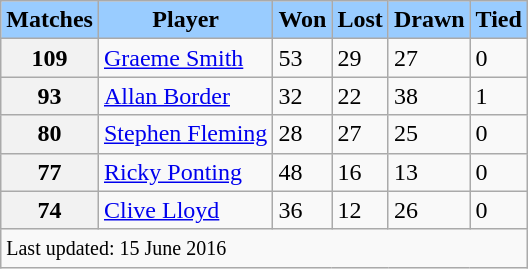<table class="wikitable">
<tr style="background:#9cf;">
<td style="text-align:center;"><strong>Matches</strong></td>
<td style="text-align:center;"><strong>Player</strong></td>
<td style="text-align:center;"><strong>Won</strong></td>
<td style="text-align:center;"><strong>Lost</strong></td>
<td style="text-align:center;"><strong>Drawn</strong></td>
<td style="text-align:center;"><strong>Tied</strong></td>
</tr>
<tr>
<th>109</th>
<td style="text-align:left;"> <a href='#'>Graeme Smith</a></td>
<td>53</td>
<td>29</td>
<td>27</td>
<td>0</td>
</tr>
<tr>
<th>93</th>
<td style="text-align:left;"> <a href='#'>Allan Border</a></td>
<td>32</td>
<td>22</td>
<td>38</td>
<td>1</td>
</tr>
<tr>
<th>80</th>
<td style="text-align:left;"> <a href='#'>Stephen Fleming</a></td>
<td>28</td>
<td>27</td>
<td>25</td>
<td>0</td>
</tr>
<tr>
<th>77</th>
<td style="text-align:left;"> <a href='#'>Ricky Ponting</a></td>
<td>48</td>
<td>16</td>
<td>13</td>
<td>0</td>
</tr>
<tr>
<th>74</th>
<td style="text-align:left;"> <a href='#'>Clive Lloyd</a></td>
<td>36</td>
<td>12</td>
<td>26</td>
<td>0</td>
</tr>
<tr>
<td colspan="6"><small>Last updated: 15 June 2016</small></td>
</tr>
</table>
